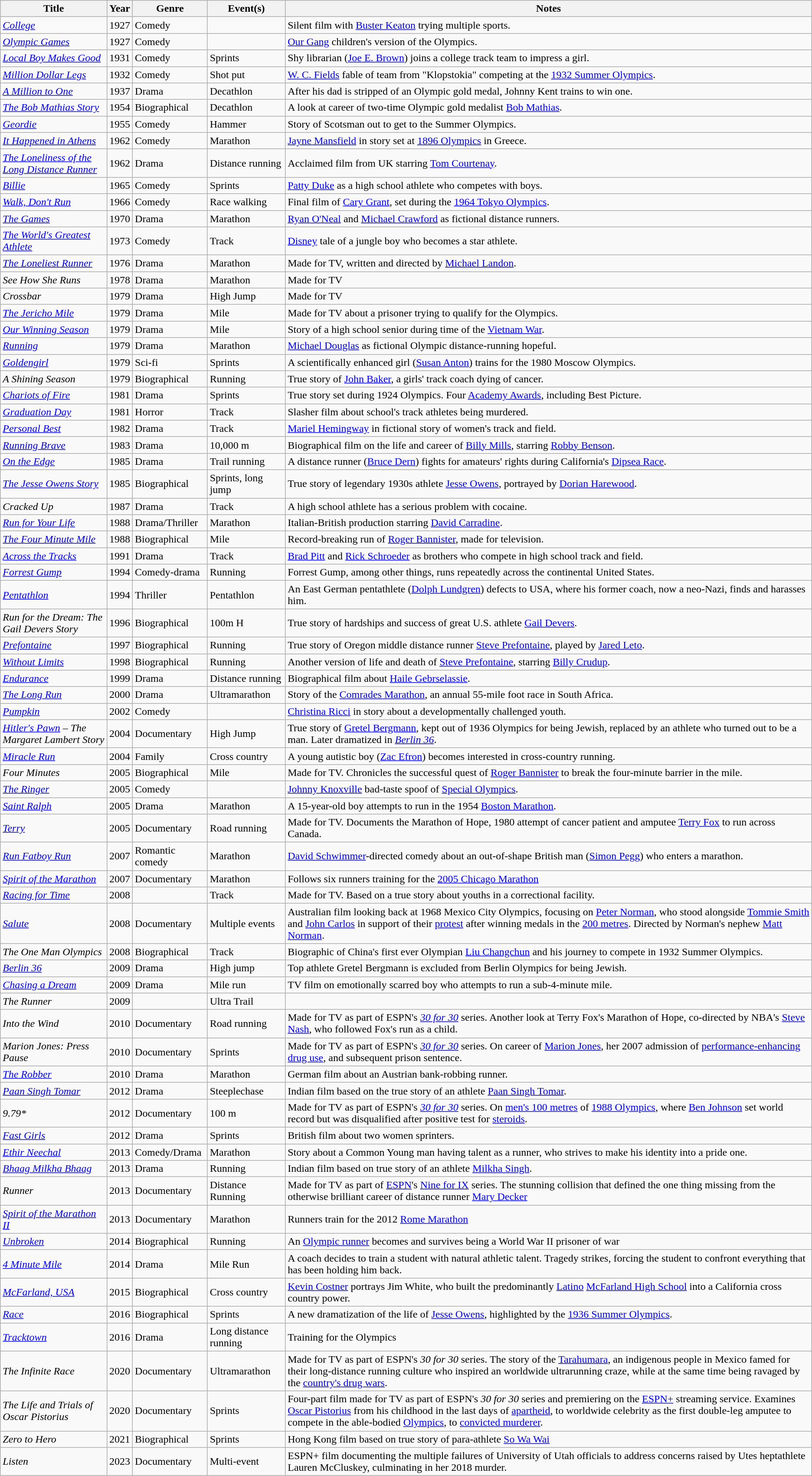<table class="wikitable sortable sticky-header">
<tr>
<th scope="col">Title</th>
<th scope="col">Year</th>
<th scope="col">Genre</th>
<th scope="col">Event(s)</th>
<th scope="col" class="unsortable">Notes</th>
</tr>
<tr>
<td><em><a href='#'>College</a></em></td>
<td>1927</td>
<td>Comedy</td>
<td></td>
<td>Silent film with <a href='#'>Buster Keaton</a> trying multiple sports.</td>
</tr>
<tr>
<td><em><a href='#'>Olympic Games</a></em></td>
<td>1927</td>
<td>Comedy</td>
<td></td>
<td><a href='#'>Our Gang</a> children's version of the Olympics.</td>
</tr>
<tr>
<td><em><a href='#'>Local Boy Makes Good</a></em></td>
<td>1931</td>
<td>Comedy</td>
<td>Sprints</td>
<td>Shy librarian (<a href='#'>Joe E. Brown</a>) joins a college track team to impress a girl.</td>
</tr>
<tr>
<td><em><a href='#'>Million Dollar Legs</a></em></td>
<td>1932</td>
<td>Comedy</td>
<td>Shot put</td>
<td><a href='#'>W. C. Fields</a> fable of team from "Klopstokia" competing at the <a href='#'>1932 Summer Olympics</a>.</td>
</tr>
<tr>
<td><em><a href='#'>A Million to One</a></em></td>
<td>1937</td>
<td>Drama</td>
<td>Decathlon</td>
<td>After his dad is stripped of an Olympic gold medal, Johnny Kent trains to win one.</td>
</tr>
<tr>
<td><em><a href='#'>The Bob Mathias Story</a></em></td>
<td>1954</td>
<td>Biographical</td>
<td>Decathlon</td>
<td>A look at career of two-time Olympic gold medalist <a href='#'>Bob Mathias</a>.</td>
</tr>
<tr>
<td><em><a href='#'>Geordie</a></em></td>
<td>1955</td>
<td>Comedy</td>
<td>Hammer</td>
<td>Story of Scotsman out to get to the Summer Olympics.</td>
</tr>
<tr>
<td><em><a href='#'>It Happened in Athens</a></em></td>
<td>1962</td>
<td>Comedy</td>
<td>Marathon</td>
<td><a href='#'>Jayne Mansfield</a> in story set at <a href='#'>1896 Olympics</a> in Greece.</td>
</tr>
<tr>
<td><em><a href='#'>The Loneliness of the Long Distance Runner</a></em></td>
<td>1962</td>
<td>Drama</td>
<td>Distance running</td>
<td>Acclaimed film from UK starring <a href='#'>Tom Courtenay</a>.</td>
</tr>
<tr>
<td><em><a href='#'>Billie</a></em></td>
<td>1965</td>
<td>Comedy</td>
<td>Sprints</td>
<td><a href='#'>Patty Duke</a> as a high school athlete who competes with boys.</td>
</tr>
<tr>
<td><em><a href='#'>Walk, Don't Run</a></em></td>
<td>1966</td>
<td>Comedy</td>
<td>Race walking</td>
<td>Final film of <a href='#'>Cary Grant</a>, set during the <a href='#'>1964 Tokyo Olympics</a>.</td>
</tr>
<tr>
<td><em><a href='#'>The Games</a></em></td>
<td>1970</td>
<td>Drama</td>
<td>Marathon</td>
<td><a href='#'>Ryan O'Neal</a> and <a href='#'>Michael Crawford</a> as fictional distance runners.</td>
</tr>
<tr>
<td><em><a href='#'>The World's Greatest Athlete</a></em></td>
<td>1973</td>
<td>Comedy</td>
<td>Track</td>
<td><a href='#'>Disney</a> tale of a jungle boy who becomes a star athlete.</td>
</tr>
<tr>
<td><em><a href='#'>The Loneliest Runner</a></em></td>
<td>1976</td>
<td>Drama</td>
<td>Marathon</td>
<td>Made for TV, written and directed by <a href='#'>Michael Landon</a>.</td>
</tr>
<tr>
<td><em>See How She Runs</em></td>
<td>1978</td>
<td>Drama</td>
<td>Marathon</td>
<td>Made for TV</td>
</tr>
<tr>
<td><em>Crossbar</em></td>
<td>1979</td>
<td>Drama</td>
<td>High Jump</td>
<td>Made for TV</td>
</tr>
<tr>
<td><em><a href='#'>The Jericho Mile</a></em></td>
<td>1979</td>
<td>Drama</td>
<td>Mile</td>
<td>Made for TV about a prisoner trying to qualify for the Olympics.</td>
</tr>
<tr>
<td><em><a href='#'>Our Winning Season</a></em></td>
<td>1979</td>
<td>Drama</td>
<td>Mile</td>
<td>Story of a high school senior during time of the <a href='#'>Vietnam War</a>.</td>
</tr>
<tr>
<td><em><a href='#'>Running</a></em></td>
<td>1979</td>
<td>Drama</td>
<td>Marathon</td>
<td><a href='#'>Michael Douglas</a> as fictional Olympic distance-running hopeful.</td>
</tr>
<tr>
<td><em><a href='#'>Goldengirl</a></em></td>
<td>1979</td>
<td>Sci-fi</td>
<td>Sprints</td>
<td>A scientifically enhanced girl (<a href='#'>Susan Anton</a>) trains for the 1980 Moscow Olympics.</td>
</tr>
<tr>
<td><em>A Shining Season</em></td>
<td>1979</td>
<td>Biographical</td>
<td>Running</td>
<td>True story of <a href='#'>John Baker</a>, a girls' track coach dying of cancer.</td>
</tr>
<tr>
<td><em><a href='#'>Chariots of Fire</a></em></td>
<td>1981</td>
<td>Drama</td>
<td>Sprints</td>
<td>True story set during 1924 Olympics. Four <a href='#'>Academy Awards</a>, including Best Picture.</td>
</tr>
<tr>
<td><em><a href='#'>Graduation Day</a></em></td>
<td>1981</td>
<td>Horror</td>
<td>Track</td>
<td>Slasher film about school's track athletes being murdered.</td>
</tr>
<tr>
<td><em><a href='#'>Personal Best</a></em></td>
<td>1982</td>
<td>Drama</td>
<td>Track</td>
<td><a href='#'>Mariel Hemingway</a> in fictional story of women's track and field.</td>
</tr>
<tr>
<td><em><a href='#'>Running Brave</a></em></td>
<td>1983</td>
<td>Drama</td>
<td>10,000 m</td>
<td>Biographical film on the life and career of <a href='#'>Billy Mills</a>, starring <a href='#'>Robby Benson</a>.</td>
</tr>
<tr>
<td><em><a href='#'>On the Edge</a></em></td>
<td>1985</td>
<td>Drama</td>
<td>Trail running</td>
<td>A distance runner (<a href='#'>Bruce Dern</a>) fights for amateurs' rights during California's <a href='#'>Dipsea Race</a>.</td>
</tr>
<tr>
<td><em><a href='#'>The Jesse Owens Story</a></em></td>
<td>1985</td>
<td>Biographical</td>
<td>Sprints, long jump</td>
<td>True story of legendary 1930s athlete <a href='#'>Jesse Owens</a>, portrayed by <a href='#'>Dorian Harewood</a>.</td>
</tr>
<tr>
<td><em>Cracked Up</em></td>
<td>1987</td>
<td>Drama</td>
<td>Track</td>
<td>A high school athlete has a serious problem with cocaine.</td>
</tr>
<tr>
<td><em><a href='#'>Run for Your Life</a></em></td>
<td>1988</td>
<td>Drama/Thriller</td>
<td>Marathon</td>
<td>Italian-British production starring <a href='#'>David Carradine</a>.</td>
</tr>
<tr>
<td><em><a href='#'>The Four Minute Mile</a></em></td>
<td>1988</td>
<td>Biographical</td>
<td>Mile</td>
<td>Record-breaking run of <a href='#'>Roger Bannister</a>, made for television.</td>
</tr>
<tr>
<td><em><a href='#'>Across the Tracks</a></em></td>
<td>1991</td>
<td>Drama</td>
<td>Track</td>
<td><a href='#'>Brad Pitt</a> and <a href='#'>Rick Schroeder</a> as brothers who compete in high school track and field.</td>
</tr>
<tr>
<td><em><a href='#'>Forrest Gump</a></em></td>
<td>1994</td>
<td>Comedy-drama</td>
<td>Running</td>
<td>Forrest Gump, among other things, runs repeatedly across the continental United States.</td>
</tr>
<tr>
<td><em><a href='#'>Pentathlon</a></em></td>
<td>1994</td>
<td>Thriller</td>
<td>Pentathlon</td>
<td>An East German pentathlete (<a href='#'>Dolph Lundgren</a>) defects to USA, where his former coach, now a neo-Nazi, finds and harasses him.</td>
</tr>
<tr>
<td><em>Run for the Dream: The Gail Devers Story</em></td>
<td>1996</td>
<td>Biographical</td>
<td>100m H</td>
<td>True story of hardships and success of great U.S. athlete <a href='#'>Gail Devers</a>.</td>
</tr>
<tr>
<td><em><a href='#'>Prefontaine</a></em></td>
<td>1997</td>
<td>Biographical</td>
<td>Running</td>
<td>True story of Oregon middle distance runner <a href='#'>Steve Prefontaine</a>, played by <a href='#'>Jared Leto</a>.</td>
</tr>
<tr>
<td><em><a href='#'>Without Limits</a></em></td>
<td>1998</td>
<td>Biographical</td>
<td>Running</td>
<td>Another version of life and death of <a href='#'>Steve Prefontaine</a>, starring <a href='#'>Billy Crudup</a>.</td>
</tr>
<tr>
<td><em><a href='#'>Endurance</a></em></td>
<td>1999</td>
<td>Drama</td>
<td>Distance running</td>
<td>Biographical film about <a href='#'>Haile Gebrselassie</a>.</td>
</tr>
<tr>
<td><em><a href='#'>The Long Run</a></em></td>
<td>2000</td>
<td>Drama</td>
<td>Ultramarathon</td>
<td>Story of the <a href='#'>Comrades Marathon</a>, an annual 55-mile foot race in South Africa.</td>
</tr>
<tr>
<td><em><a href='#'>Pumpkin</a></em></td>
<td>2002</td>
<td>Comedy</td>
<td></td>
<td><a href='#'>Christina Ricci</a> in story about a developmentally challenged youth.</td>
</tr>
<tr>
<td><em><a href='#'>Hitler's Pawn</a></em> – <em>The Margaret Lambert Story</em></td>
<td>2004</td>
<td>Documentary</td>
<td>High Jump</td>
<td>True story of <a href='#'>Gretel Bergmann</a>, kept out of 1936 Olympics for being Jewish, replaced by an athlete who turned out to be a man. Later dramatized in <em><a href='#'>Berlin 36</a></em>.</td>
</tr>
<tr>
<td><em><a href='#'>Miracle Run</a></em></td>
<td>2004</td>
<td>Family</td>
<td>Cross country</td>
<td>A young autistic boy (<a href='#'>Zac Efron</a>) becomes interested in cross-country running.</td>
</tr>
<tr>
<td><em>Four Minutes</em></td>
<td>2005</td>
<td>Biographical</td>
<td>Mile</td>
<td>Made for TV. Chronicles the successful quest of <a href='#'>Roger Bannister</a> to break the four-minute barrier in the mile.</td>
</tr>
<tr>
<td><em><a href='#'>The Ringer</a></em></td>
<td>2005</td>
<td>Comedy</td>
<td></td>
<td><a href='#'>Johnny Knoxville</a> bad-taste spoof of <a href='#'>Special Olympics</a>.</td>
</tr>
<tr>
<td><em><a href='#'>Saint Ralph</a></em></td>
<td>2005</td>
<td>Drama</td>
<td>Marathon</td>
<td>A 15-year-old boy attempts to run in the 1954 <a href='#'>Boston Marathon</a>.</td>
</tr>
<tr>
<td><em><a href='#'>Terry</a></em></td>
<td>2005</td>
<td>Documentary</td>
<td>Road running</td>
<td>Made for TV. Documents the Marathon of Hope, 1980 attempt of cancer patient and amputee <a href='#'>Terry Fox</a> to run across Canada.</td>
</tr>
<tr>
<td><em><a href='#'>Run Fatboy Run</a></em></td>
<td>2007</td>
<td>Romantic comedy</td>
<td>Marathon</td>
<td><a href='#'>David Schwimmer</a>-directed comedy about an out-of-shape British man (<a href='#'>Simon Pegg</a>) who enters a marathon.</td>
</tr>
<tr>
<td><em><a href='#'>Spirit of the Marathon</a></em></td>
<td>2007</td>
<td>Documentary</td>
<td>Marathon</td>
<td>Follows six runners training for the <a href='#'>2005 Chicago Marathon</a></td>
</tr>
<tr>
<td><em><a href='#'>Racing for Time</a></em></td>
<td>2008</td>
<td></td>
<td>Track</td>
<td>Made for TV. Based on a true story about youths in a correctional facility.</td>
</tr>
<tr>
<td><em><a href='#'>Salute</a></em></td>
<td>2008</td>
<td>Documentary</td>
<td>Multiple events</td>
<td>Australian film looking back at 1968 Mexico City Olympics, focusing on <a href='#'>Peter Norman</a>, who stood alongside <a href='#'>Tommie Smith</a> and <a href='#'>John Carlos</a> in support of their <a href='#'>protest</a> after winning medals in the <a href='#'>200 metres</a>. Directed by Norman's nephew <a href='#'>Matt Norman</a>.</td>
</tr>
<tr>
<td><em>The One Man Olympics</em></td>
<td>2008</td>
<td>Biographical</td>
<td>Track</td>
<td>Biographic of China's first ever Olympian <a href='#'>Liu Changchun</a> and his journey to compete in 1932 Summer Olympics.</td>
</tr>
<tr>
<td><em><a href='#'>Berlin 36</a></em></td>
<td>2009</td>
<td>Drama</td>
<td>High jump</td>
<td>Top athlete Gretel Bergmann is excluded from Berlin Olympics for being Jewish.</td>
</tr>
<tr>
<td><em><a href='#'>Chasing a Dream</a></em></td>
<td>2009</td>
<td>Drama</td>
<td>Mile run</td>
<td>TV film on emotionally scarred boy who attempts to run a sub-4-minute mile.</td>
</tr>
<tr>
<td><em>The Runner</em></td>
<td>2009</td>
<td></td>
<td>Ultra Trail</td>
<td></td>
</tr>
<tr>
<td><em>Into the Wind</em></td>
<td>2010</td>
<td>Documentary</td>
<td>Road running</td>
<td>Made for TV as part of ESPN's <em><a href='#'>30 for 30</a></em> series. Another look at Terry Fox's Marathon of Hope, co-directed by NBA's <a href='#'>Steve Nash</a>, who followed Fox's run as a child.</td>
</tr>
<tr>
<td><em>Marion Jones: Press Pause</em></td>
<td>2010</td>
<td>Documentary</td>
<td>Sprints</td>
<td>Made for TV as part of ESPN's <em><a href='#'>30 for 30</a></em> series. On career of <a href='#'>Marion Jones</a>, her 2007 admission of <a href='#'>performance-enhancing drug use</a>, and subsequent prison sentence.</td>
</tr>
<tr>
<td><em><a href='#'>The Robber</a></em></td>
<td>2010</td>
<td>Drama</td>
<td>Marathon</td>
<td>German film about an Austrian bank-robbing runner.</td>
</tr>
<tr>
<td><em><a href='#'>Paan Singh Tomar</a></em></td>
<td>2012</td>
<td>Drama</td>
<td>Steeplechase</td>
<td>Indian film based on the true story of an athlete <a href='#'>Paan Singh Tomar</a>.</td>
</tr>
<tr>
<td><em>9.79*</em></td>
<td>2012</td>
<td>Documentary</td>
<td>100 m</td>
<td>Made for TV as part of ESPN's <em><a href='#'>30 for 30</a></em> series. On <a href='#'>men's 100 metres</a> of <a href='#'>1988 Olympics</a>, where <a href='#'>Ben Johnson</a> set world record but was disqualified after positive test for <a href='#'>steroids</a>.</td>
</tr>
<tr>
<td><em><a href='#'>Fast Girls</a></em></td>
<td>2012</td>
<td>Drama</td>
<td>Sprints</td>
<td>British film about two women sprinters.</td>
</tr>
<tr>
<td><em><a href='#'>Ethir Neechal</a></em></td>
<td>2013</td>
<td>Comedy/Drama</td>
<td>Marathon</td>
<td>Story about a Common Young man having talent as a runner, who strives to make his identity into a pride one.</td>
</tr>
<tr>
<td><em><a href='#'>Bhaag Milkha Bhaag</a></em></td>
<td>2013</td>
<td>Drama</td>
<td>Running</td>
<td>Indian film based on true story of an athlete <a href='#'>Milkha Singh</a>.</td>
</tr>
<tr>
<td><em>Runner</em></td>
<td>2013</td>
<td>Documentary</td>
<td>Distance Running</td>
<td>Made for TV as part of <a href='#'>ESPN</a>'s <a href='#'>Nine for IX</a> series.  The stunning collision that defined the one thing missing from the otherwise brilliant career of distance runner <a href='#'>Mary Decker</a></td>
</tr>
<tr>
<td><em><a href='#'>Spirit of the Marathon II</a></em></td>
<td>2013</td>
<td>Documentary</td>
<td>Marathon</td>
<td>Runners train for the 2012 <a href='#'>Rome Marathon</a></td>
</tr>
<tr>
<td><em><a href='#'>Unbroken</a></em></td>
<td>2014</td>
<td>Biographical</td>
<td>Running</td>
<td>An <a href='#'>Olympic runner</a> becomes and survives being a World War II prisoner of war</td>
</tr>
<tr>
<td><em><a href='#'>4 Minute Mile</a></em></td>
<td>2014</td>
<td>Drama</td>
<td>Mile Run</td>
<td>A coach decides to train a student with natural athletic talent. Tragedy strikes, forcing the student to confront everything that has been holding him back.</td>
</tr>
<tr>
<td><em><a href='#'>McFarland, USA</a></em></td>
<td>2015</td>
<td>Biographical</td>
<td>Cross country</td>
<td><a href='#'>Kevin Costner</a> portrays Jim White, who built the predominantly <a href='#'>Latino</a> <a href='#'>McFarland High School</a> into a California cross country power.</td>
</tr>
<tr>
<td><em><a href='#'>Race</a></em></td>
<td>2016</td>
<td>Biographical</td>
<td>Sprints</td>
<td>A new dramatization of the life of <a href='#'>Jesse Owens</a>, highlighted by the <a href='#'>1936 Summer Olympics</a>.</td>
</tr>
<tr>
<td><em><a href='#'>Tracktown</a></em></td>
<td>2016</td>
<td>Drama</td>
<td>Long distance running</td>
<td>Training for the Olympics</td>
</tr>
<tr>
<td><em>The Infinite Race</em></td>
<td>2020</td>
<td>Documentary</td>
<td>Ultramarathon</td>
<td>Made for TV as part of ESPN's <em>30 for 30</em> series. The story of the <a href='#'>Tarahumara</a>, an indigenous people in Mexico famed for their long-distance running culture who inspired an worldwide ultrarunning craze, while at the same time being ravaged by the <a href='#'>country's drug wars</a>.</td>
</tr>
<tr>
<td><em>The Life and Trials of Oscar Pistorius</em></td>
<td>2020</td>
<td>Documentary</td>
<td>Sprints</td>
<td>Four-part film made for TV as part of ESPN's <em>30 for 30</em> series and premiering on the <a href='#'>ESPN+</a> streaming service. Examines <a href='#'>Oscar Pistorius</a> from his childhood in the last days of <a href='#'>apartheid</a>, to worldwide celebrity as the first double-leg amputee to compete in the able-bodied <a href='#'>Olympics</a>, to <a href='#'>convicted murderer</a>.</td>
</tr>
<tr>
<td><em>Zero to Hero</em></td>
<td>2021</td>
<td>Biographical</td>
<td>Sprints</td>
<td>Hong Kong film based on true story of para-athlete <a href='#'>So Wa Wai</a></td>
</tr>
<tr>
<td><em>Listen</em></td>
<td>2023</td>
<td>Documentary</td>
<td>Multi-event</td>
<td>ESPN+ film documenting the multiple failures of University of Utah officials to address concerns raised by Utes heptathlete Lauren McCluskey, culminating in her 2018 murder.</td>
</tr>
</table>
